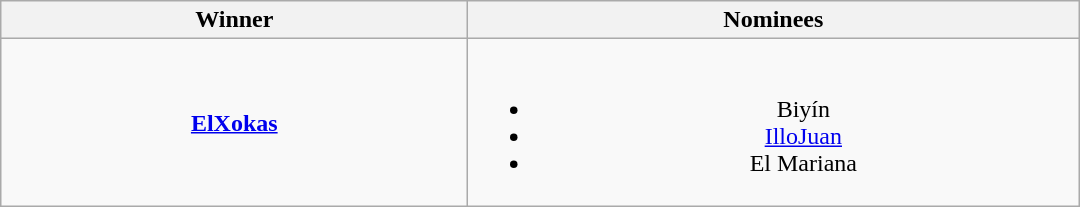<table class="wikitable" style="text-align:center;">
<tr>
<th scope="col" style="width:19em;">Winner</th>
<th scope="col" style="width:25em;">Nominees</th>
</tr>
<tr>
<td><strong> <a href='#'>ElXokas</a></strong></td>
<td><br><ul><li> Biyín</li><li> <a href='#'>IlloJuan</a></li><li> El Mariana</li></ul></td>
</tr>
</table>
